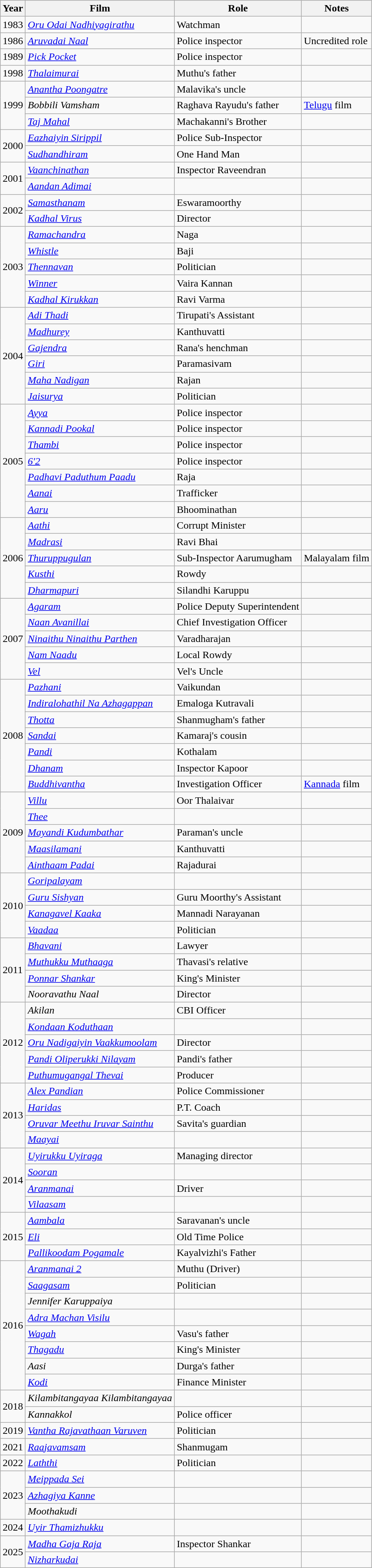<table class="wikitable">
<tr>
<th>Year</th>
<th>Film</th>
<th>Role</th>
<th>Notes</th>
</tr>
<tr>
<td>1983</td>
<td><em><a href='#'>Oru Odai Nadhiyagirathu</a></em></td>
<td>Watchman</td>
<td></td>
</tr>
<tr>
<td>1986</td>
<td><em><a href='#'>Aruvadai Naal</a></em></td>
<td>Police inspector</td>
<td>Uncredited role</td>
</tr>
<tr>
<td>1989</td>
<td><em><a href='#'>Pick Pocket</a></em></td>
<td>Police inspector</td>
<td></td>
</tr>
<tr>
<td>1998</td>
<td><em><a href='#'>Thalaimurai</a></em></td>
<td>Muthu's father</td>
<td></td>
</tr>
<tr>
<td rowspan="3">1999</td>
<td><em><a href='#'>Anantha Poongatre</a></em></td>
<td>Malavika's uncle</td>
<td></td>
</tr>
<tr>
<td><em>Bobbili Vamsham</em></td>
<td>Raghava Rayudu's father</td>
<td><a href='#'>Telugu</a> film</td>
</tr>
<tr>
<td><em><a href='#'>Taj Mahal</a></em></td>
<td>Machakanni's Brother</td>
<td></td>
</tr>
<tr>
<td rowspan="2">2000</td>
<td><em><a href='#'>Eazhaiyin Sirippil</a></em></td>
<td>Police Sub-Inspector</td>
<td></td>
</tr>
<tr>
<td><em><a href='#'>Sudhandhiram</a></em></td>
<td>One Hand Man</td>
<td></td>
</tr>
<tr>
<td rowspan="2">2001</td>
<td><em><a href='#'>Vaanchinathan</a></em></td>
<td>Inspector Raveendran</td>
<td></td>
</tr>
<tr>
<td><em><a href='#'>Aandan Adimai</a></em></td>
<td></td>
<td></td>
</tr>
<tr>
<td rowspan="2">2002</td>
<td><em><a href='#'>Samasthanam</a></em></td>
<td>Eswaramoorthy</td>
<td></td>
</tr>
<tr>
<td><em><a href='#'>Kadhal Virus</a></em></td>
<td>Director</td>
<td></td>
</tr>
<tr>
<td rowspan="5">2003</td>
<td><em><a href='#'>Ramachandra</a></em></td>
<td>Naga</td>
<td></td>
</tr>
<tr>
<td><em><a href='#'>Whistle</a></em></td>
<td>Baji</td>
<td></td>
</tr>
<tr>
<td><em><a href='#'>Thennavan</a></em></td>
<td>Politician</td>
<td></td>
</tr>
<tr>
<td><em><a href='#'>Winner</a></em></td>
<td>Vaira Kannan</td>
<td></td>
</tr>
<tr>
<td><em><a href='#'>Kadhal Kirukkan</a></em></td>
<td>Ravi Varma</td>
<td></td>
</tr>
<tr>
<td rowspan="6">2004</td>
<td><em><a href='#'>Adi Thadi</a></em></td>
<td>Tirupati's Assistant</td>
<td></td>
</tr>
<tr>
<td><em><a href='#'>Madhurey</a></em></td>
<td>Kanthuvatti</td>
<td></td>
</tr>
<tr>
<td><em><a href='#'>Gajendra</a></em></td>
<td>Rana's henchman</td>
<td></td>
</tr>
<tr>
<td><em><a href='#'>Giri</a></em></td>
<td>Paramasivam</td>
<td></td>
</tr>
<tr>
<td><em><a href='#'>Maha Nadigan</a></em></td>
<td>Rajan</td>
<td></td>
</tr>
<tr>
<td><em><a href='#'>Jaisurya</a></em></td>
<td>Politician</td>
<td></td>
</tr>
<tr>
<td rowspan="7">2005</td>
<td><em><a href='#'>Ayya</a></em></td>
<td>Police inspector</td>
<td></td>
</tr>
<tr>
<td><em><a href='#'>Kannadi Pookal</a></em></td>
<td>Police inspector</td>
<td></td>
</tr>
<tr>
<td><em><a href='#'>Thambi</a></em></td>
<td>Police inspector</td>
<td></td>
</tr>
<tr>
<td><em><a href='#'>6'2</a></em></td>
<td>Police inspector</td>
<td></td>
</tr>
<tr>
<td><em><a href='#'>Padhavi Paduthum Paadu</a></em></td>
<td>Raja</td>
<td></td>
</tr>
<tr>
<td><em><a href='#'>Aanai</a></em></td>
<td>Trafficker</td>
<td></td>
</tr>
<tr>
<td><em><a href='#'>Aaru</a></em></td>
<td>Bhoominathan</td>
<td></td>
</tr>
<tr>
<td rowspan="5">2006</td>
<td><em><a href='#'>Aathi</a></em></td>
<td>Corrupt Minister</td>
<td></td>
</tr>
<tr>
<td><em><a href='#'>Madrasi</a></em></td>
<td>Ravi Bhai</td>
<td></td>
</tr>
<tr>
<td><em><a href='#'>Thuruppugulan</a></em></td>
<td>Sub-Inspector Aarumugham</td>
<td>Malayalam film</td>
</tr>
<tr>
<td><em><a href='#'>Kusthi</a></em></td>
<td>Rowdy</td>
<td></td>
</tr>
<tr>
<td><em><a href='#'>Dharmapuri</a></em></td>
<td>Silandhi Karuppu</td>
<td></td>
</tr>
<tr>
<td rowspan="5">2007</td>
<td><em><a href='#'>Agaram</a></em></td>
<td>Police Deputy Superintendent</td>
<td></td>
</tr>
<tr>
<td><em><a href='#'>Naan Avanillai</a></em></td>
<td>Chief Investigation Officer</td>
<td></td>
</tr>
<tr>
<td><em><a href='#'>Ninaithu Ninaithu Parthen</a></em></td>
<td>Varadharajan</td>
<td></td>
</tr>
<tr>
<td><em><a href='#'>Nam Naadu</a></em></td>
<td>Local Rowdy</td>
<td></td>
</tr>
<tr>
<td><em><a href='#'>Vel</a></em></td>
<td>Vel's Uncle</td>
<td></td>
</tr>
<tr>
<td rowspan="7">2008</td>
<td><em><a href='#'>Pazhani</a></em></td>
<td>Vaikundan</td>
<td></td>
</tr>
<tr>
<td><em><a href='#'>Indiralohathil Na Azhagappan</a></em></td>
<td>Emaloga Kutravali</td>
<td></td>
</tr>
<tr>
<td><em><a href='#'>Thotta</a></em></td>
<td>Shanmugham's father</td>
<td></td>
</tr>
<tr>
<td><em><a href='#'>Sandai</a></em></td>
<td>Kamaraj's cousin</td>
<td></td>
</tr>
<tr>
<td><em><a href='#'>Pandi</a></em></td>
<td>Kothalam</td>
<td></td>
</tr>
<tr>
<td><em><a href='#'>Dhanam</a></em></td>
<td>Inspector Kapoor</td>
<td></td>
</tr>
<tr>
<td><em><a href='#'>Buddhivantha</a></em></td>
<td>Investigation Officer</td>
<td><a href='#'>Kannada</a> film</td>
</tr>
<tr>
<td rowspan="5">2009</td>
<td><em><a href='#'>Villu</a></em></td>
<td>Oor Thalaivar</td>
<td></td>
</tr>
<tr>
<td><em><a href='#'>Thee</a></em></td>
<td></td>
<td></td>
</tr>
<tr>
<td><em><a href='#'>Mayandi Kudumbathar</a></em></td>
<td>Paraman's uncle</td>
<td></td>
</tr>
<tr>
<td><em><a href='#'>Maasilamani</a></em></td>
<td>Kanthuvatti</td>
<td></td>
</tr>
<tr>
<td><em><a href='#'>Ainthaam Padai</a></em></td>
<td>Rajadurai</td>
<td></td>
</tr>
<tr>
<td rowspan="4">2010</td>
<td><em><a href='#'>Goripalayam</a></em></td>
<td></td>
<td></td>
</tr>
<tr>
<td><em><a href='#'>Guru Sishyan</a></em></td>
<td>Guru Moorthy's Assistant</td>
<td></td>
</tr>
<tr>
<td><em><a href='#'>Kanagavel Kaaka</a></em></td>
<td>Mannadi Narayanan</td>
<td></td>
</tr>
<tr>
<td><em><a href='#'>Vaadaa</a></em></td>
<td>Politician</td>
<td></td>
</tr>
<tr>
<td rowspan="4">2011</td>
<td><em><a href='#'>Bhavani</a></em></td>
<td>Lawyer</td>
<td></td>
</tr>
<tr>
<td><em><a href='#'>Muthukku Muthaaga</a></em></td>
<td>Thavasi's relative</td>
<td></td>
</tr>
<tr>
<td><em><a href='#'>Ponnar Shankar</a></em></td>
<td>King's Minister</td>
<td></td>
</tr>
<tr>
<td><em>Nooravathu Naal</em></td>
<td>Director</td>
<td></td>
</tr>
<tr>
<td rowspan="5">2012</td>
<td><em>Akilan</em></td>
<td>CBI Officer</td>
<td></td>
</tr>
<tr>
<td><em><a href='#'>Kondaan Koduthaan</a></em></td>
<td></td>
<td></td>
</tr>
<tr>
<td><em><a href='#'>Oru Nadigaiyin Vaakkumoolam</a></em></td>
<td>Director</td>
<td></td>
</tr>
<tr>
<td><em><a href='#'>Pandi Oliperukki Nilayam</a></em></td>
<td>Pandi's father</td>
<td></td>
</tr>
<tr>
<td><em><a href='#'>Puthumugangal Thevai</a></em></td>
<td>Producer</td>
<td></td>
</tr>
<tr>
<td rowspan="4">2013</td>
<td><em><a href='#'>Alex Pandian</a></em></td>
<td>Police Commissioner</td>
<td></td>
</tr>
<tr>
<td><em><a href='#'>Haridas</a></em></td>
<td>P.T. Coach</td>
<td></td>
</tr>
<tr>
<td><em><a href='#'>Oruvar Meethu Iruvar Sainthu</a></em></td>
<td>Savita's guardian</td>
<td></td>
</tr>
<tr>
<td><em><a href='#'>Maayai</a></em></td>
<td></td>
<td></td>
</tr>
<tr>
<td rowspan="4">2014</td>
<td><em><a href='#'>Uyirukku Uyiraga</a></em></td>
<td>Managing director</td>
<td></td>
</tr>
<tr>
<td><em><a href='#'>Sooran</a></em></td>
<td></td>
<td></td>
</tr>
<tr>
<td><em><a href='#'>Aranmanai</a></em></td>
<td>Driver</td>
<td></td>
</tr>
<tr>
<td><em><a href='#'>Vilaasam</a></em></td>
<td></td>
<td></td>
</tr>
<tr>
<td rowspan="3">2015</td>
<td><em><a href='#'>Aambala</a></em></td>
<td>Saravanan's uncle</td>
<td></td>
</tr>
<tr>
<td><em><a href='#'>Eli</a></em></td>
<td>Old Time Police</td>
<td></td>
</tr>
<tr>
<td><em><a href='#'>Pallikoodam Pogamale</a></em></td>
<td>Kayalvizhi's Father</td>
<td></td>
</tr>
<tr>
<td rowspan="8">2016</td>
<td><em><a href='#'>Aranmanai 2</a></em></td>
<td>Muthu (Driver)</td>
<td></td>
</tr>
<tr>
<td><em><a href='#'>Saagasam</a></em></td>
<td>Politician</td>
<td></td>
</tr>
<tr>
<td><em>Jennifer Karuppaiya</em></td>
<td></td>
<td></td>
</tr>
<tr>
<td><em><a href='#'>Adra Machan Visilu</a></em></td>
<td></td>
<td></td>
</tr>
<tr>
<td><em><a href='#'>Wagah</a></em></td>
<td>Vasu's father</td>
<td></td>
</tr>
<tr>
<td><em><a href='#'>Thagadu</a></em></td>
<td>King's Minister</td>
<td></td>
</tr>
<tr>
<td><em>Aasi</em></td>
<td>Durga's father</td>
<td></td>
</tr>
<tr>
<td><em><a href='#'>Kodi</a></em></td>
<td>Finance Minister</td>
<td></td>
</tr>
<tr>
<td rowspan="2">2018</td>
<td><em>Kilambitangayaa Kilambitangayaa</em></td>
<td></td>
<td></td>
</tr>
<tr>
<td><em>Kannakkol</em></td>
<td>Police officer</td>
<td></td>
</tr>
<tr>
<td>2019</td>
<td><em><a href='#'>Vantha Rajavathaan Varuven</a></em></td>
<td>Politician</td>
<td></td>
</tr>
<tr>
<td>2021</td>
<td><em><a href='#'>Raajavamsam</a></em></td>
<td>Shanmugam</td>
<td></td>
</tr>
<tr>
<td>2022</td>
<td><em><a href='#'>Laththi</a></em></td>
<td>Politician</td>
<td></td>
</tr>
<tr>
<td rowspan="3">2023</td>
<td><em><a href='#'>Meippada Sei</a></em></td>
<td></td>
<td></td>
</tr>
<tr>
<td><em><a href='#'>Azhagiya Kanne</a></em></td>
<td></td>
<td></td>
</tr>
<tr>
<td><em>Moothakudi</em></td>
<td></td>
<td></td>
</tr>
<tr>
<td>2024</td>
<td><em><a href='#'>Uyir Thamizhukku</a></em></td>
<td></td>
<td></td>
</tr>
<tr>
<td rowspan="2">2025</td>
<td><em><a href='#'>Madha Gaja Raja</a></em></td>
<td>Inspector Shankar</td>
<td></td>
</tr>
<tr>
<td><em><a href='#'>Nizharkudai</a></em></td>
<td></td>
<td></td>
</tr>
</table>
